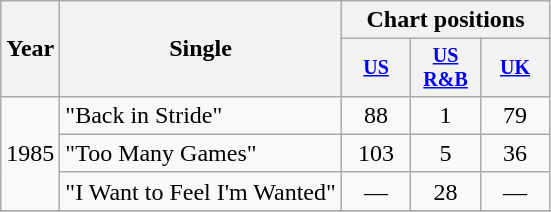<table class="wikitable" style="text-align:center;">
<tr>
<th rowspan="2">Year</th>
<th rowspan="2">Single</th>
<th colspan="3">Chart positions</th>
</tr>
<tr style="font-size:smaller;">
<th width="40"><a href='#'>US</a></th>
<th width="40"><a href='#'>US<br>R&B</a></th>
<th width="40"><a href='#'>UK</a></th>
</tr>
<tr>
<td rowspan="3">1985</td>
<td align="left">"Back in Stride"</td>
<td>88</td>
<td>1</td>
<td>79</td>
</tr>
<tr>
<td align="left">"Too Many Games"</td>
<td>103</td>
<td>5</td>
<td>36</td>
</tr>
<tr>
<td align="left">"I Want to Feel I'm Wanted"</td>
<td>—</td>
<td>28</td>
<td>—</td>
</tr>
<tr>
</tr>
</table>
